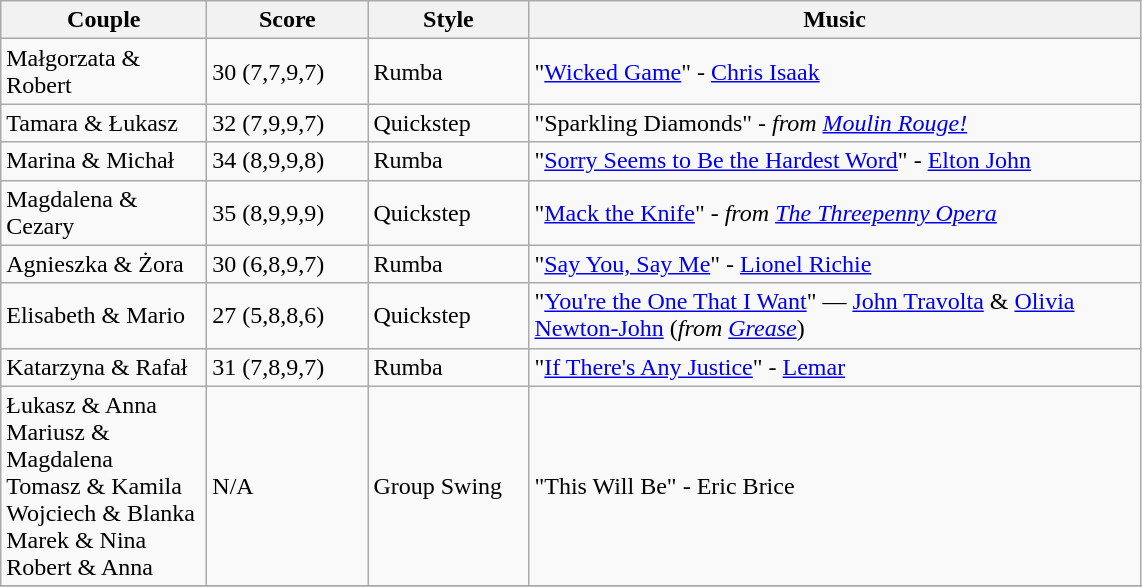<table class="wikitable">
<tr>
<th width="130">Couple</th>
<th width="100">Score</th>
<th width="100">Style</th>
<th width="400">Music</th>
</tr>
<tr>
<td>Małgorzata & Robert</td>
<td>30 (7,7,9,7)</td>
<td>Rumba</td>
<td>"<a href='#'>Wicked Game</a>" - <a href='#'>Chris Isaak</a></td>
</tr>
<tr>
<td>Tamara & Łukasz</td>
<td>32 (7,9,9,7)</td>
<td>Quickstep</td>
<td>"Sparkling Diamonds" - <em>from <a href='#'>Moulin Rouge!</a></em></td>
</tr>
<tr>
<td>Marina & Michał</td>
<td>34 (8,9,9,8)</td>
<td>Rumba</td>
<td>"<a href='#'>Sorry Seems to Be the Hardest Word</a>" - <a href='#'>Elton John</a></td>
</tr>
<tr>
<td>Magdalena & Cezary</td>
<td>35 (8,9,9,9)</td>
<td>Quickstep</td>
<td>"<a href='#'>Mack the Knife</a>" - <em>from <a href='#'>The Threepenny Opera</a></em></td>
</tr>
<tr>
<td>Agnieszka & Żora</td>
<td>30 (6,8,9,7)</td>
<td>Rumba</td>
<td>"<a href='#'>Say You, Say Me</a>" - <a href='#'>Lionel Richie</a></td>
</tr>
<tr>
<td>Elisabeth & Mario</td>
<td>27 (5,8,8,6)</td>
<td>Quickstep</td>
<td>"<a href='#'>You're the One That I Want</a>" — <a href='#'>John Travolta</a> & <a href='#'>Olivia Newton-John</a> (<em>from <a href='#'>Grease</a></em>)</td>
</tr>
<tr>
<td>Katarzyna & Rafał</td>
<td>31 (7,8,9,7)</td>
<td>Rumba</td>
<td>"<a href='#'>If There's Any Justice</a>" - <a href='#'>Lemar</a></td>
</tr>
<tr>
<td>Łukasz & Anna<br>Mariusz & Magdalena<br>Tomasz & Kamila<br>Wojciech & Blanka<br>Marek & Nina<br>Robert & Anna<br></td>
<td>N/A</td>
<td>Group Swing</td>
<td>"This Will Be" - Eric Brice</td>
</tr>
<tr>
</tr>
</table>
